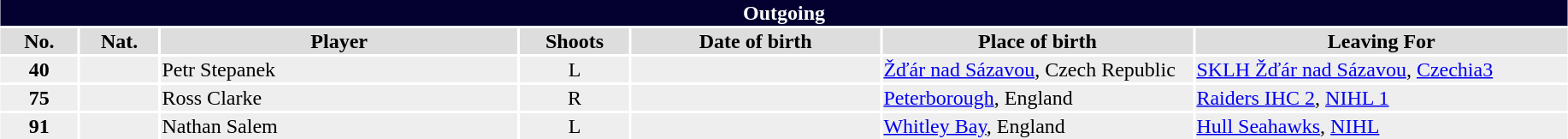<table class="toccolours"  style="width:97%; clear:both; margin:1.5em auto; text-align:center;">
<tr>
<th colspan="9" style="background:#040030; color:#FFFFFF;">Outgoing</th>
</tr>
<tr style="background:#ddd;">
<th width="5%">No.</th>
<th width="5%">Nat.</th>
<th !width="22%">Player</th>
<th width="7%">Shoots</th>
<th width="16%">Date of birth</th>
<th width="20%">Place of birth</th>
<th width="24%">Leaving For</th>
</tr>
<tr style="background:#eee;">
<td><strong>40</strong></td>
<td></td>
<td align=left>Petr Stepanek</td>
<td>L</td>
<td align=left></td>
<td align=left><a href='#'>Žďár nad Sázavou</a>, Czech Republic</td>
<td align=left><a href='#'>SKLH Žďár nad Sázavou</a>, <a href='#'>Czechia3</a></td>
</tr>
<tr style="background:#eee;">
<td><strong>75</strong></td>
<td></td>
<td align=left>Ross Clarke</td>
<td>R</td>
<td align=left></td>
<td align=left><a href='#'>Peterborough</a>, England</td>
<td align=left><a href='#'>Raiders IHC 2</a>, <a href='#'>NIHL 1</a></td>
</tr>
<tr style="background:#eee;">
<td><strong>91</strong></td>
<td></td>
<td align=left>Nathan Salem</td>
<td>L</td>
<td align=left></td>
<td align=left><a href='#'>Whitley Bay</a>, England</td>
<td align=left><a href='#'>Hull Seahawks</a>, <a href='#'>NIHL</a></td>
</tr>
</table>
